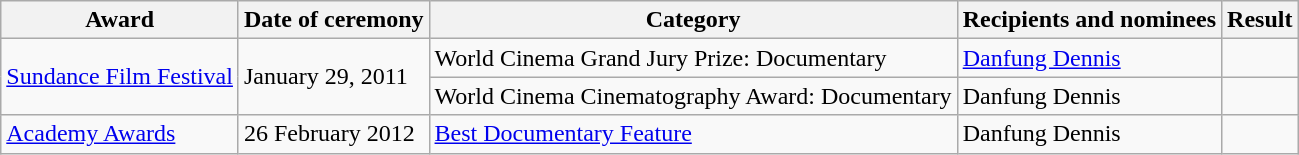<table class="wikitable">
<tr>
<th>Award</th>
<th>Date of ceremony</th>
<th>Category</th>
<th>Recipients and nominees</th>
<th>Result</th>
</tr>
<tr>
<td rowspan="2"><a href='#'>Sundance Film Festival</a></td>
<td rowspan="2">January 29, 2011</td>
<td>World Cinema Grand Jury Prize: Documentary</td>
<td><a href='#'>Danfung Dennis</a></td>
<td></td>
</tr>
<tr>
<td>World Cinema Cinematography Award: Documentary</td>
<td>Danfung Dennis</td>
<td></td>
</tr>
<tr>
<td><a href='#'>Academy Awards</a></td>
<td>26 February 2012</td>
<td><a href='#'>Best Documentary Feature</a></td>
<td>Danfung Dennis</td>
<td></td>
</tr>
</table>
